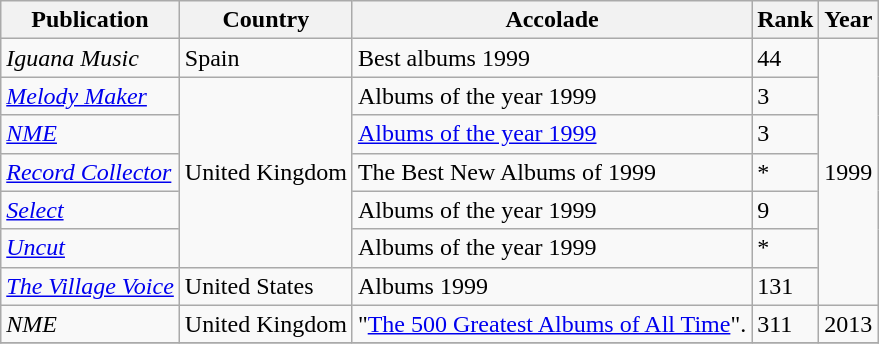<table class="wikitable">
<tr>
<th>Publication</th>
<th>Country</th>
<th>Accolade</th>
<th>Rank</th>
<th>Year</th>
</tr>
<tr>
<td><em>Iguana Music</em></td>
<td>Spain</td>
<td>Best albums 1999</td>
<td>44</td>
<td rowspan=7>1999</td>
</tr>
<tr>
<td><em><a href='#'>Melody Maker</a></em></td>
<td rowspan=5>United Kingdom</td>
<td>Albums of the year 1999</td>
<td>3</td>
</tr>
<tr>
<td><em><a href='#'>NME</a></em></td>
<td><a href='#'>Albums of the year 1999</a></td>
<td>3</td>
</tr>
<tr>
<td><em><a href='#'>Record Collector</a></em></td>
<td>The Best New Albums of 1999</td>
<td>*</td>
</tr>
<tr>
<td><em><a href='#'>Select</a></em></td>
<td>Albums of the year 1999</td>
<td>9</td>
</tr>
<tr>
<td><em><a href='#'>Uncut</a></em></td>
<td>Albums of the year 1999</td>
<td>*</td>
</tr>
<tr>
<td><em><a href='#'>The Village Voice</a></em></td>
<td>United States</td>
<td>Albums 1999</td>
<td>131</td>
</tr>
<tr>
<td><em>NME</em></td>
<td rowspan=1>United Kingdom</td>
<td>"<a href='#'>The 500 Greatest Albums of All Time</a>".</td>
<td>311</td>
<td rowspan=1>2013</td>
</tr>
<tr>
</tr>
</table>
